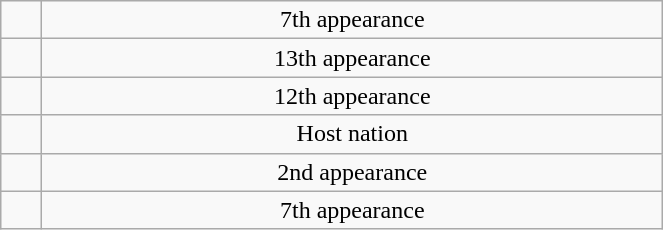<table class="wikitable" width=35%>
<tr align=center>
<td></td>
<td>7th appearance</td>
</tr>
<tr align=center>
<td></td>
<td>13th appearance</td>
</tr>
<tr align=center>
<td></td>
<td>12th appearance</td>
</tr>
<tr align=center>
<td></td>
<td>Host nation</td>
</tr>
<tr align=center>
<td></td>
<td>2nd appearance</td>
</tr>
<tr align=center>
<td></td>
<td>7th appearance</td>
</tr>
</table>
